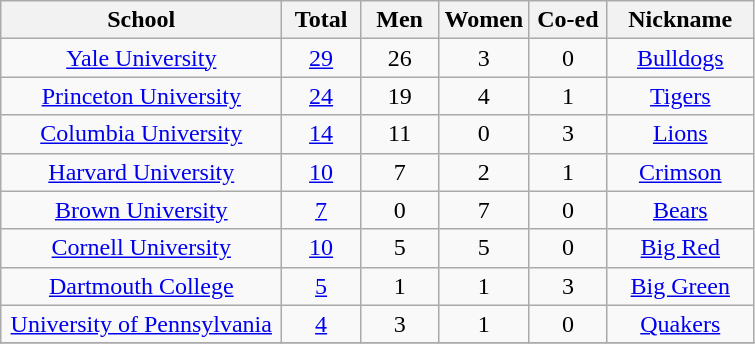<table class="wikitable sortable" style="text-align:center">
<tr>
<th width=180>School</th>
<th width=45>Total</th>
<th width=45>Men</th>
<th width=45>Women</th>
<th width=45>Co-ed</th>
<th width=90>Nickname</th>
</tr>
<tr>
<td><a href='#'>Yale University</a></td>
<td><a href='#'>29</a></td>
<td>26</td>
<td>3</td>
<td>0</td>
<td><a href='#'>Bulldogs</a></td>
</tr>
<tr>
<td><a href='#'>Princeton University</a></td>
<td><a href='#'>24</a></td>
<td>19</td>
<td>4</td>
<td>1</td>
<td><a href='#'>Tigers</a></td>
</tr>
<tr>
<td><a href='#'>Columbia University</a></td>
<td><a href='#'>14</a></td>
<td>11</td>
<td>0</td>
<td>3</td>
<td><a href='#'>Lions</a></td>
</tr>
<tr>
<td><a href='#'>Harvard University</a></td>
<td><a href='#'>10</a></td>
<td>7</td>
<td>2</td>
<td>1</td>
<td><a href='#'>Crimson</a></td>
</tr>
<tr>
<td><a href='#'>Brown University</a></td>
<td><a href='#'>7</a></td>
<td>0</td>
<td>7</td>
<td>0</td>
<td><a href='#'>Bears</a></td>
</tr>
<tr>
<td><a href='#'>Cornell University</a></td>
<td><a href='#'>10</a></td>
<td>5</td>
<td>5</td>
<td>0</td>
<td><a href='#'>Big Red</a></td>
</tr>
<tr>
<td><a href='#'>Dartmouth College</a></td>
<td><a href='#'>5</a></td>
<td>1</td>
<td>1</td>
<td>3</td>
<td><a href='#'>Big Green</a></td>
</tr>
<tr>
<td><a href='#'>University of Pennsylvania</a></td>
<td><a href='#'>4</a></td>
<td>3</td>
<td>1</td>
<td>0</td>
<td><a href='#'>Quakers</a></td>
</tr>
<tr>
</tr>
</table>
